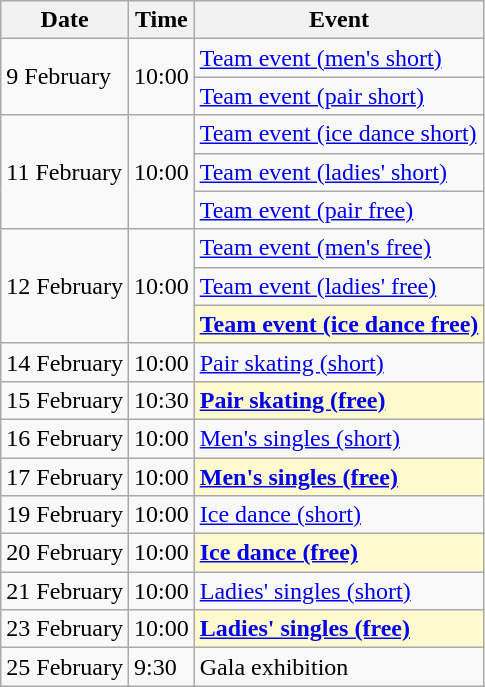<table class=wikitable>
<tr>
<th>Date</th>
<th>Time</th>
<th>Event</th>
</tr>
<tr>
<td rowspan=2>9 February</td>
<td rowspan=2>10:00</td>
<td><a href='#'>Team event (men's short)</a></td>
</tr>
<tr>
<td><a href='#'>Team event (pair short)</a></td>
</tr>
<tr>
<td rowspan=3>11 February</td>
<td rowspan=3>10:00</td>
<td><a href='#'>Team event (ice dance short)</a></td>
</tr>
<tr>
<td><a href='#'>Team event (ladies' short)</a></td>
</tr>
<tr>
<td><a href='#'>Team event (pair free)</a></td>
</tr>
<tr>
<td rowspan=3>12 February</td>
<td rowspan=3>10:00</td>
<td><a href='#'>Team event (men's free)</a></td>
</tr>
<tr>
<td><a href='#'>Team event (ladies' free)</a></td>
</tr>
<tr>
<td style=background:lemonchiffon><strong><a href='#'>Team event (ice dance free)</a></strong></td>
</tr>
<tr>
<td>14 February</td>
<td>10:00</td>
<td><a href='#'>Pair skating (short)</a></td>
</tr>
<tr>
<td>15 February</td>
<td>10:30</td>
<td style=background:lemonchiffon><strong><a href='#'>Pair skating (free)</a></strong></td>
</tr>
<tr>
<td>16 February</td>
<td>10:00</td>
<td><a href='#'>Men's singles (short)</a></td>
</tr>
<tr>
<td>17 February</td>
<td>10:00</td>
<td style=background:lemonchiffon><strong><a href='#'>Men's singles (free)</a></strong></td>
</tr>
<tr>
<td>19 February</td>
<td>10:00</td>
<td><a href='#'>Ice dance (short)</a></td>
</tr>
<tr>
<td>20 February</td>
<td>10:00</td>
<td style=background:lemonchiffon><strong><a href='#'>Ice dance (free)</a></strong></td>
</tr>
<tr>
<td>21 February</td>
<td>10:00</td>
<td><a href='#'>Ladies' singles (short)</a></td>
</tr>
<tr>
<td>23 February</td>
<td>10:00</td>
<td style=background:lemonchiffon><strong><a href='#'>Ladies' singles (free)</a></strong></td>
</tr>
<tr>
<td>25 February</td>
<td>9:30</td>
<td>Gala exhibition</td>
</tr>
</table>
